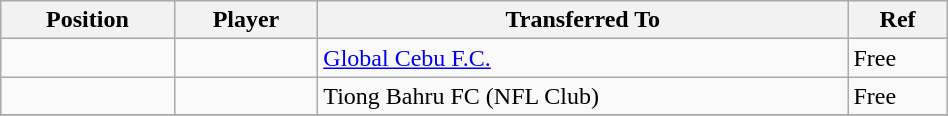<table class="wikitable sortable" style="width:50%; text-align:center; font-size:100%; text-align:left;">
<tr>
<th><strong>Position</strong></th>
<th><strong>Player</strong></th>
<th><strong>Transferred To</strong></th>
<th><strong>Ref</strong></th>
</tr>
<tr>
<td></td>
<td></td>
<td> <a href='#'>Global Cebu F.C.</a></td>
<td>Free </td>
</tr>
<tr>
<td></td>
<td></td>
<td> Tiong Bahru FC (NFL Club)</td>
<td>Free</td>
</tr>
<tr>
</tr>
</table>
